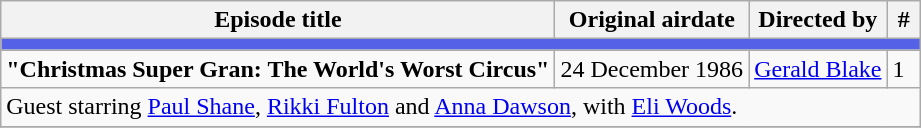<table class="wikitable">
<tr>
<th>Episode title</th>
<th>Original airdate</th>
<th>Directed by</th>
<th width="15">#</th>
</tr>
<tr>
<td colspan="6" bgcolor="5562e8"></td>
</tr>
<tr>
<td rowspan="1"><strong>"Christmas Super Gran: The World's Worst Circus"</strong></td>
<td>24 December 1986</td>
<td><a href='#'>Gerald Blake</a></td>
<td>1</td>
</tr>
<tr>
<td colspan="6">Guest starring <a href='#'>Paul Shane</a>, <a href='#'>Rikki Fulton</a> and <a href='#'>Anna Dawson</a>, with <a href='#'>Eli Woods</a>.</td>
</tr>
<tr>
</tr>
</table>
